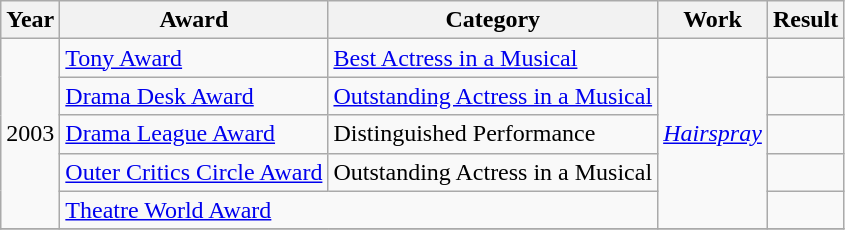<table class="wikitable">
<tr>
<th>Year</th>
<th>Award</th>
<th>Category</th>
<th>Work</th>
<th>Result</th>
</tr>
<tr>
<td rowspan="5">2003</td>
<td><a href='#'>Tony Award</a></td>
<td><a href='#'>Best Actress in a Musical</a></td>
<td rowspan="5"><em><a href='#'>Hairspray</a></em></td>
<td></td>
</tr>
<tr>
<td><a href='#'>Drama Desk Award</a></td>
<td><a href='#'>Outstanding Actress in a Musical</a></td>
<td></td>
</tr>
<tr>
<td><a href='#'>Drama League Award</a></td>
<td>Distinguished Performance</td>
<td></td>
</tr>
<tr>
<td><a href='#'>Outer Critics Circle Award</a></td>
<td>Outstanding Actress in a Musical</td>
<td></td>
</tr>
<tr>
<td colspan="2"><a href='#'>Theatre World Award</a></td>
<td></td>
</tr>
<tr>
</tr>
</table>
